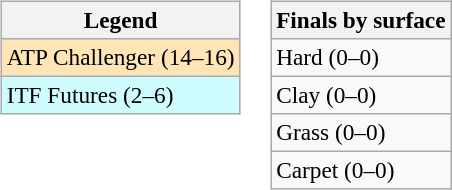<table>
<tr valign=top>
<td><br><table class=wikitable style=font-size:97%>
<tr>
<th>Legend</th>
</tr>
<tr bgcolor=moccasin>
<td>ATP Challenger (14–16)</td>
</tr>
<tr bgcolor=cffcff>
<td>ITF Futures (2–6)</td>
</tr>
</table>
</td>
<td><br><table class=wikitable style=font-size:97%>
<tr>
<th>Finals by surface</th>
</tr>
<tr>
<td>Hard (0–0)</td>
</tr>
<tr>
<td>Clay (0–0)</td>
</tr>
<tr>
<td>Grass (0–0)</td>
</tr>
<tr>
<td>Carpet (0–0)</td>
</tr>
</table>
</td>
</tr>
</table>
